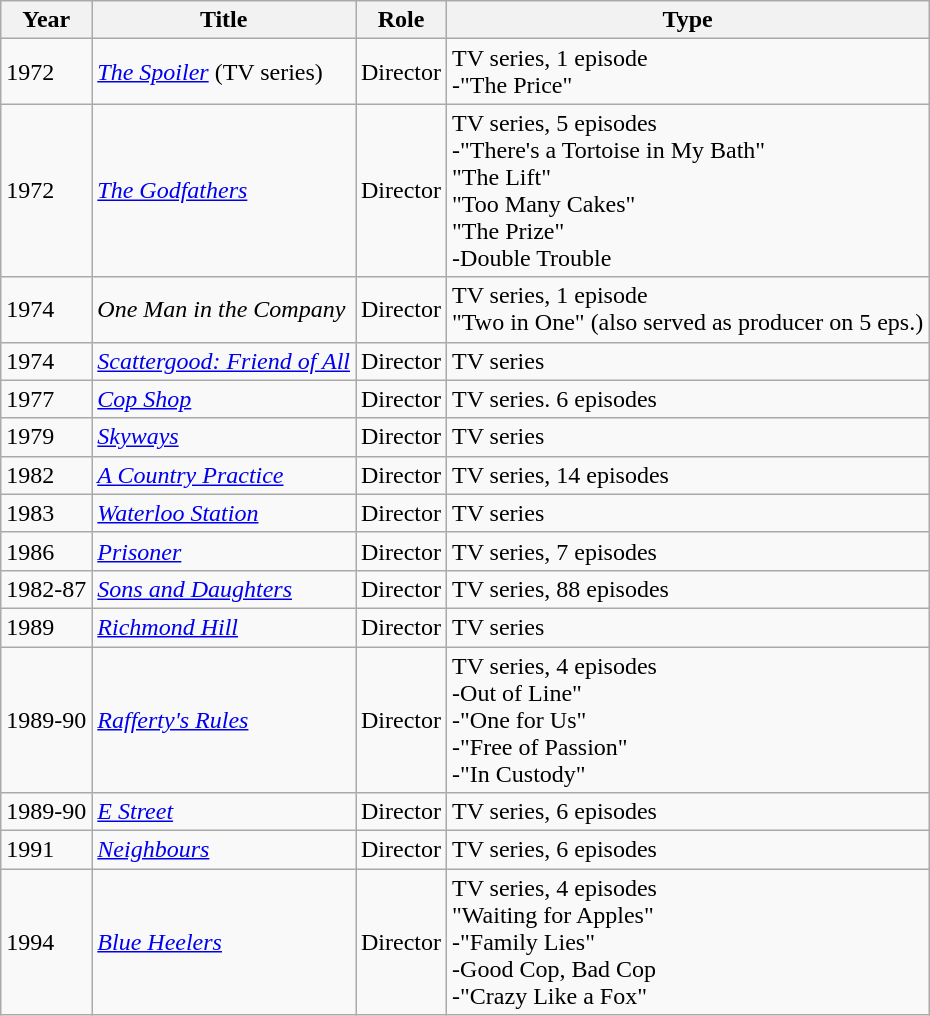<table class="wikitable">
<tr>
<th>Year</th>
<th>Title</th>
<th>Role</th>
<th>Type</th>
</tr>
<tr>
<td>1972</td>
<td><em><a href='#'>The Spoiler</a></em> (TV series)</td>
<td>Director</td>
<td>TV series, 1 episode<br>-"The Price"</td>
</tr>
<tr>
<td>1972</td>
<td><em><a href='#'>The Godfathers</a></em></td>
<td>Director</td>
<td>TV series, 5 episodes<br>-"There's a Tortoise in My Bath"<br>"The Lift"<br>"Too Many Cakes"<br>"The Prize"<br>-Double Trouble</td>
</tr>
<tr>
<td>1974</td>
<td><em>One Man in the Company</em></td>
<td>Director</td>
<td>TV series, 1 episode<br>"Two in One" (also served as producer on 5 eps.)</td>
</tr>
<tr>
<td>1974</td>
<td><em><a href='#'>Scattergood: Friend of All</a></em></td>
<td>Director</td>
<td>TV series</td>
</tr>
<tr>
<td>1977</td>
<td><em><a href='#'>Cop Shop</a></em></td>
<td>Director</td>
<td>TV series. 6 episodes</td>
</tr>
<tr>
<td>1979</td>
<td><em><a href='#'>Skyways</a></em></td>
<td>Director</td>
<td>TV series</td>
</tr>
<tr>
<td>1982</td>
<td><em><a href='#'>A Country Practice</a></em></td>
<td>Director</td>
<td>TV series, 14 episodes</td>
</tr>
<tr>
<td>1983</td>
<td><em><a href='#'>Waterloo Station</a></em></td>
<td>Director</td>
<td>TV series</td>
</tr>
<tr>
<td>1986</td>
<td><em><a href='#'>Prisoner</a></em></td>
<td>Director</td>
<td>TV series, 7 episodes</td>
</tr>
<tr>
<td>1982-87</td>
<td><em><a href='#'>Sons and Daughters</a></em></td>
<td>Director</td>
<td>TV series, 88 episodes</td>
</tr>
<tr>
<td>1989</td>
<td><em><a href='#'>Richmond Hill</a></em></td>
<td>Director</td>
<td>TV series</td>
</tr>
<tr>
<td>1989-90</td>
<td><em><a href='#'>Rafferty's Rules</a></em></td>
<td>Director</td>
<td>TV series, 4 episodes<br>-Out of Line"<br>-"One for Us"<br>-"Free of Passion"<br>-"In Custody"</td>
</tr>
<tr>
<td>1989-90</td>
<td><em><a href='#'>E Street</a></em></td>
<td>Director</td>
<td>TV series, 6 episodes</td>
</tr>
<tr>
<td>1991</td>
<td><em><a href='#'>Neighbours</a></em></td>
<td>Director</td>
<td>TV series, 6 episodes</td>
</tr>
<tr>
<td>1994</td>
<td><em><a href='#'>Blue Heelers</a></em></td>
<td>Director</td>
<td>TV series, 4 episodes<br>"Waiting for Apples"<br>-"Family Lies"<br>-Good Cop, Bad Cop<br>-"Crazy Like a Fox"</td>
</tr>
</table>
